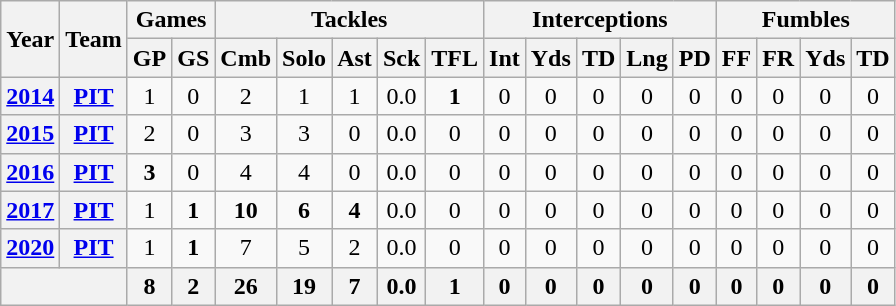<table class="wikitable" style="text-align:center">
<tr>
<th rowspan="2">Year</th>
<th rowspan="2">Team</th>
<th colspan="2">Games</th>
<th colspan="5">Tackles</th>
<th colspan="5">Interceptions</th>
<th colspan="4">Fumbles</th>
</tr>
<tr>
<th>GP</th>
<th>GS</th>
<th>Cmb</th>
<th>Solo</th>
<th>Ast</th>
<th>Sck</th>
<th>TFL</th>
<th>Int</th>
<th>Yds</th>
<th>TD</th>
<th>Lng</th>
<th>PD</th>
<th>FF</th>
<th>FR</th>
<th>Yds</th>
<th>TD</th>
</tr>
<tr>
<th><a href='#'>2014</a></th>
<th><a href='#'>PIT</a></th>
<td>1</td>
<td>0</td>
<td>2</td>
<td>1</td>
<td>1</td>
<td>0.0</td>
<td><strong>1</strong></td>
<td>0</td>
<td>0</td>
<td>0</td>
<td>0</td>
<td>0</td>
<td>0</td>
<td>0</td>
<td>0</td>
<td>0</td>
</tr>
<tr>
<th><a href='#'>2015</a></th>
<th><a href='#'>PIT</a></th>
<td>2</td>
<td>0</td>
<td>3</td>
<td>3</td>
<td>0</td>
<td>0.0</td>
<td>0</td>
<td>0</td>
<td>0</td>
<td>0</td>
<td>0</td>
<td>0</td>
<td>0</td>
<td>0</td>
<td>0</td>
<td>0</td>
</tr>
<tr>
<th><a href='#'>2016</a></th>
<th><a href='#'>PIT</a></th>
<td><strong>3</strong></td>
<td>0</td>
<td>4</td>
<td>4</td>
<td>0</td>
<td>0.0</td>
<td>0</td>
<td>0</td>
<td>0</td>
<td>0</td>
<td>0</td>
<td>0</td>
<td>0</td>
<td>0</td>
<td>0</td>
<td>0</td>
</tr>
<tr>
<th><a href='#'>2017</a></th>
<th><a href='#'>PIT</a></th>
<td>1</td>
<td><strong>1</strong></td>
<td><strong>10</strong></td>
<td><strong>6</strong></td>
<td><strong>4</strong></td>
<td>0.0</td>
<td>0</td>
<td>0</td>
<td>0</td>
<td>0</td>
<td>0</td>
<td>0</td>
<td>0</td>
<td>0</td>
<td>0</td>
<td>0</td>
</tr>
<tr>
<th><a href='#'>2020</a></th>
<th><a href='#'>PIT</a></th>
<td>1</td>
<td><strong>1</strong></td>
<td>7</td>
<td>5</td>
<td>2</td>
<td>0.0</td>
<td>0</td>
<td>0</td>
<td>0</td>
<td>0</td>
<td>0</td>
<td>0</td>
<td>0</td>
<td>0</td>
<td>0</td>
<td>0</td>
</tr>
<tr>
<th colspan="2"></th>
<th>8</th>
<th>2</th>
<th>26</th>
<th>19</th>
<th>7</th>
<th>0.0</th>
<th>1</th>
<th>0</th>
<th>0</th>
<th>0</th>
<th>0</th>
<th>0</th>
<th>0</th>
<th>0</th>
<th>0</th>
<th>0</th>
</tr>
</table>
